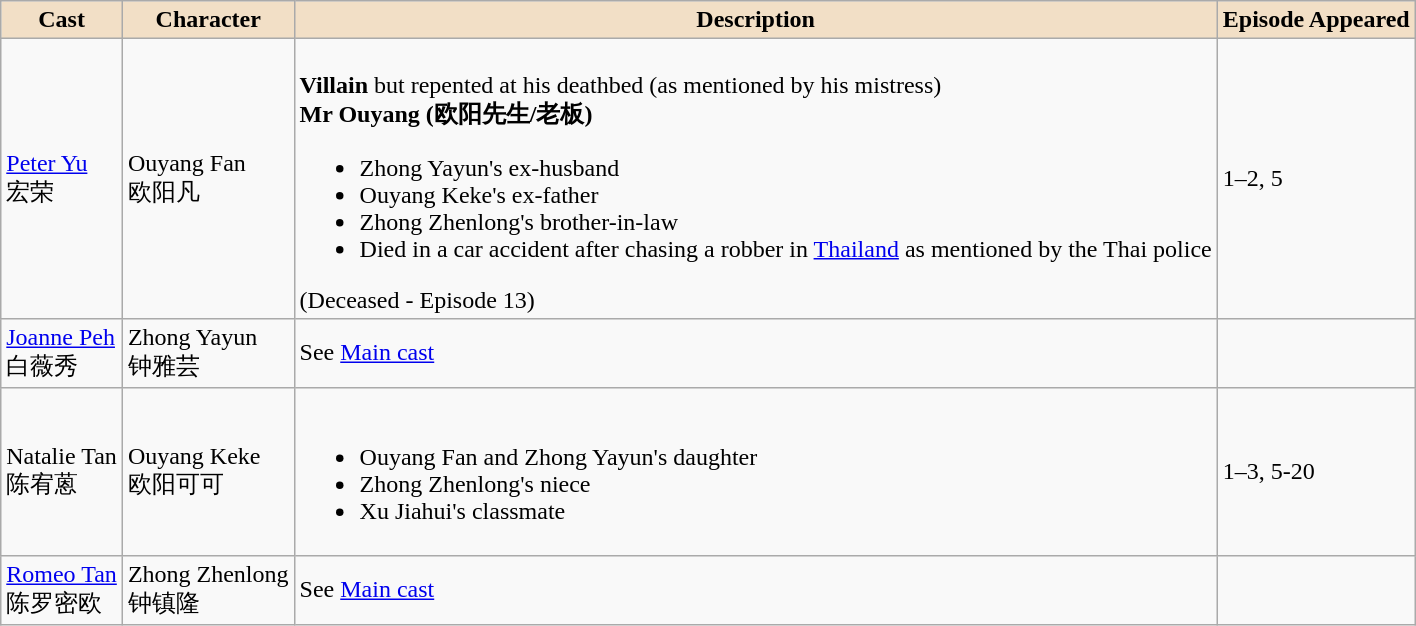<table class="wikitable">
<tr>
<th style="background:#f2dfc6">Cast</th>
<th style="background:#f2dfc6">Character</th>
<th style="background:#f2dfc6">Description</th>
<th style="background:#f2dfc6">Episode Appeared</th>
</tr>
<tr>
<td><a href='#'>Peter Yu</a> <br> 宏荣</td>
<td>Ouyang Fan <br> 欧阳凡</td>
<td><br><strong>Villain</strong> but repented at his deathbed (as mentioned by his mistress) <br>
<strong> Mr Ouyang (欧阳先生/老板) </strong><ul><li>Zhong Yayun's ex-husband</li><li>Ouyang Keke's ex-father</li><li>Zhong Zhenlong's brother-in-law</li><li>Died in a car accident after chasing a robber in <a href='#'>Thailand</a> as mentioned by the Thai police</li></ul>(Deceased - Episode 13)</td>
<td>1–2, 5</td>
</tr>
<tr>
<td><a href='#'>Joanne Peh</a> <br> 白薇秀</td>
<td>Zhong Yayun <br> 钟雅芸</td>
<td>See <a href='#'>Main cast</a></td>
<td></td>
</tr>
<tr>
<td>Natalie Tan <br> 陈宥蒽</td>
<td>Ouyang Keke <br> 欧阳可可</td>
<td><br><ul><li>Ouyang Fan and Zhong Yayun's daughter</li><li>Zhong Zhenlong's niece</li><li>Xu Jiahui's classmate</li></ul></td>
<td>1–3, 5-20</td>
</tr>
<tr>
<td><a href='#'>Romeo Tan</a> <br> 陈罗密欧</td>
<td>Zhong Zhenlong <br> 钟镇隆</td>
<td>See <a href='#'>Main cast</a></td>
<td></td>
</tr>
</table>
